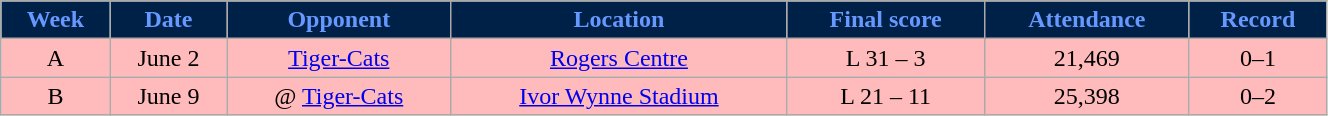<table class="wikitable sortable" style="width:70%;">
<tr style="text-align:center; background:#002147; color:#69f;">
<td><strong>Week</strong></td>
<td><strong>Date</strong></td>
<td><strong>Opponent</strong></td>
<td><strong>Location</strong></td>
<td><strong>Final score</strong></td>
<td><strong>Attendance</strong></td>
<td><strong>Record</strong></td>
</tr>
<tr style="text-align:center; background:#fbb;">
<td>A</td>
<td>June 2</td>
<td><a href='#'>Tiger-Cats</a></td>
<td><a href='#'>Rogers Centre</a></td>
<td>L 31 – 3</td>
<td>21,469</td>
<td>0–1</td>
</tr>
<tr style="text-align:center; background:#fbb;">
<td>B</td>
<td>June 9</td>
<td>@ <a href='#'>Tiger-Cats</a></td>
<td><a href='#'>Ivor Wynne Stadium</a></td>
<td>L 21 – 11</td>
<td>25,398</td>
<td>0–2</td>
</tr>
</table>
